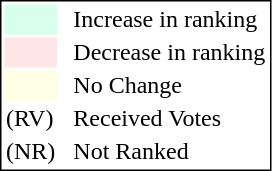<table style="border:1px solid black;">
<tr>
<td style="background:#D8FFEB; width:20px;"></td>
<td> </td>
<td>Increase in ranking</td>
</tr>
<tr>
<td style="background:#FFE6E6; width:20px;"></td>
<td> </td>
<td>Decrease in ranking</td>
</tr>
<tr>
<td style="background:#FFFFE6; width:20px;"></td>
<td> </td>
<td>No Change</td>
</tr>
<tr>
<td>(RV)</td>
<td> </td>
<td>Received Votes</td>
</tr>
<tr>
<td>(NR)</td>
<td> </td>
<td>Not Ranked</td>
</tr>
</table>
